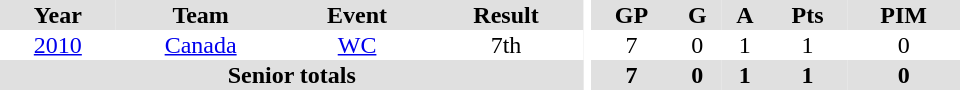<table border="0" cellpadding="1" cellspacing="0" ID="Table3" style="text-align:center; width:40em">
<tr ALIGN="center" bgcolor="#e0e0e0">
<th>Year</th>
<th>Team</th>
<th>Event</th>
<th>Result</th>
<th rowspan="99" bgcolor="#ffffff"></th>
<th>GP</th>
<th>G</th>
<th>A</th>
<th>Pts</th>
<th>PIM</th>
</tr>
<tr>
<td><a href='#'>2010</a></td>
<td><a href='#'>Canada</a></td>
<td><a href='#'>WC</a></td>
<td>7th</td>
<td>7</td>
<td>0</td>
<td>1</td>
<td>1</td>
<td>0</td>
</tr>
<tr bgcolor="#e0e0e0">
<th colspan=4>Senior totals</th>
<th>7</th>
<th>0</th>
<th>1</th>
<th>1</th>
<th>0</th>
</tr>
</table>
